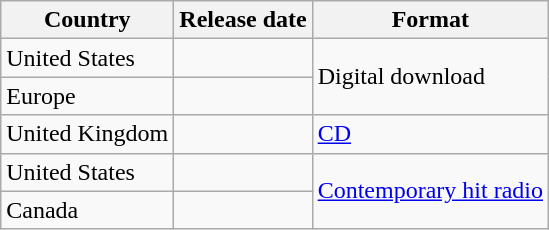<table class="wikitable">
<tr>
<th>Country</th>
<th>Release date</th>
<th>Format</th>
</tr>
<tr>
<td>United States</td>
<td></td>
<td rowspan="2">Digital download</td>
</tr>
<tr>
<td>Europe</td>
<td></td>
</tr>
<tr>
<td>United Kingdom</td>
<td></td>
<td><a href='#'>CD</a></td>
</tr>
<tr>
<td>United States</td>
<td></td>
<td rowspan="2"><a href='#'>Contemporary hit radio</a></td>
</tr>
<tr>
<td>Canada</td>
<td></td>
</tr>
</table>
